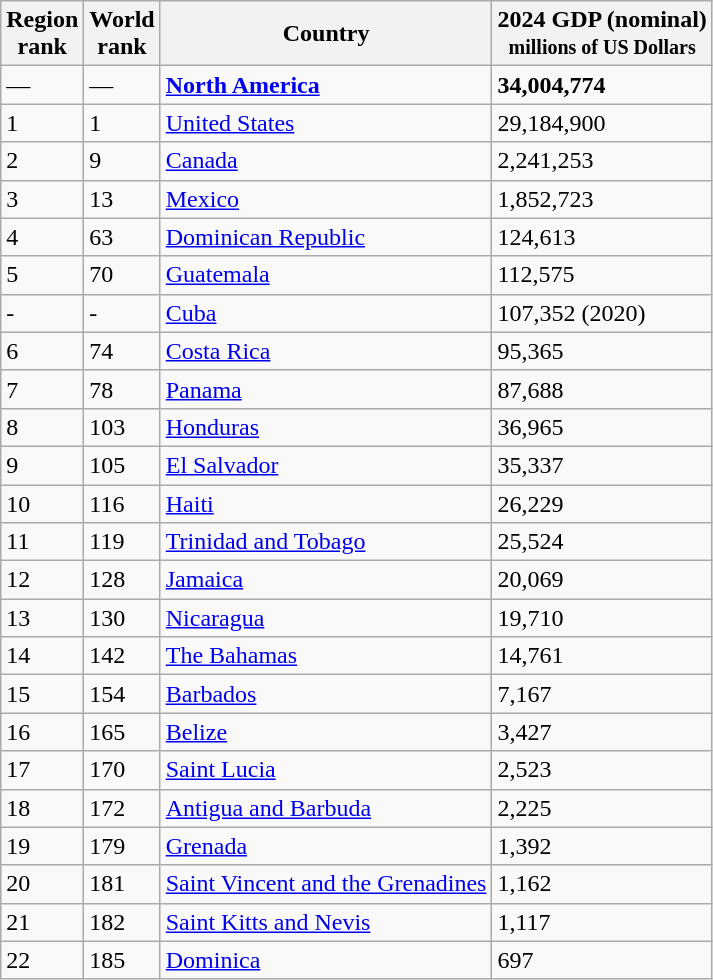<table class="wikitable sortable">
<tr>
<th>Region<br>rank</th>
<th>World<br>rank</th>
<th>Country</th>
<th>2024 GDP (nominal) <br><small>millions of US Dollars</small></th>
</tr>
<tr>
<td>—</td>
<td>—</td>
<td><strong><a href='#'>North America</a></strong></td>
<td><strong>34,004,774</strong></td>
</tr>
<tr>
<td>1</td>
<td>1</td>
<td> <a href='#'>United States</a></td>
<td>29,184,900</td>
</tr>
<tr>
<td>2</td>
<td>9</td>
<td> <a href='#'>Canada</a></td>
<td>2,241,253</td>
</tr>
<tr>
<td>3</td>
<td>13</td>
<td> <a href='#'>Mexico</a></td>
<td>1,852,723</td>
</tr>
<tr>
<td>4</td>
<td>63</td>
<td> <a href='#'>Dominican Republic</a></td>
<td>124,613</td>
</tr>
<tr>
<td>5</td>
<td>70</td>
<td> <a href='#'>Guatemala</a></td>
<td>112,575</td>
</tr>
<tr>
<td>-</td>
<td>-</td>
<td> <a href='#'>Cuba</a></td>
<td>107,352 (2020)</td>
</tr>
<tr>
<td>6</td>
<td>74</td>
<td> <a href='#'>Costa Rica</a></td>
<td>95,365</td>
</tr>
<tr>
<td>7</td>
<td>78</td>
<td> <a href='#'>Panama</a></td>
<td>87,688</td>
</tr>
<tr>
<td>8</td>
<td>103</td>
<td> <a href='#'>Honduras</a></td>
<td>36,965</td>
</tr>
<tr>
<td>9</td>
<td>105</td>
<td> <a href='#'>El Salvador</a></td>
<td>35,337</td>
</tr>
<tr>
<td>10</td>
<td>116</td>
<td> <a href='#'>Haiti</a></td>
<td>26,229</td>
</tr>
<tr>
<td>11</td>
<td>119</td>
<td> <a href='#'>Trinidad and Tobago</a></td>
<td>25,524</td>
</tr>
<tr>
<td>12</td>
<td>128</td>
<td> <a href='#'>Jamaica</a></td>
<td>20,069</td>
</tr>
<tr>
<td>13</td>
<td>130</td>
<td> <a href='#'>Nicaragua</a></td>
<td>19,710</td>
</tr>
<tr>
<td>14</td>
<td>142</td>
<td> <a href='#'>The Bahamas</a></td>
<td>14,761</td>
</tr>
<tr>
<td>15</td>
<td>154</td>
<td> <a href='#'>Barbados</a></td>
<td>7,167</td>
</tr>
<tr>
<td>16</td>
<td>165</td>
<td> <a href='#'>Belize</a></td>
<td>3,427</td>
</tr>
<tr>
<td>17</td>
<td>170</td>
<td> <a href='#'>Saint Lucia</a></td>
<td>2,523</td>
</tr>
<tr>
<td>18</td>
<td>172</td>
<td> <a href='#'>Antigua and Barbuda</a></td>
<td>2,225</td>
</tr>
<tr>
<td>19</td>
<td>179</td>
<td> <a href='#'>Grenada</a></td>
<td>1,392</td>
</tr>
<tr>
<td>20</td>
<td>181</td>
<td> <a href='#'>Saint Vincent and the Grenadines</a></td>
<td>1,162</td>
</tr>
<tr>
<td>21</td>
<td>182</td>
<td> <a href='#'>Saint Kitts and Nevis</a></td>
<td>1,117</td>
</tr>
<tr>
<td>22</td>
<td>185</td>
<td> <a href='#'>Dominica</a></td>
<td>697</td>
</tr>
</table>
